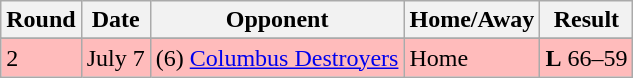<table class="wikitable">
<tr>
<th>Round</th>
<th>Date</th>
<th>Opponent</th>
<th>Home/Away</th>
<th>Result</th>
</tr>
<tr>
</tr>
<tr bgcolor="ffbbbb">
<td>2</td>
<td>July 7</td>
<td>(6) <a href='#'>Columbus Destroyers</a></td>
<td>Home</td>
<td><strong>L</strong> 66–59</td>
</tr>
</table>
